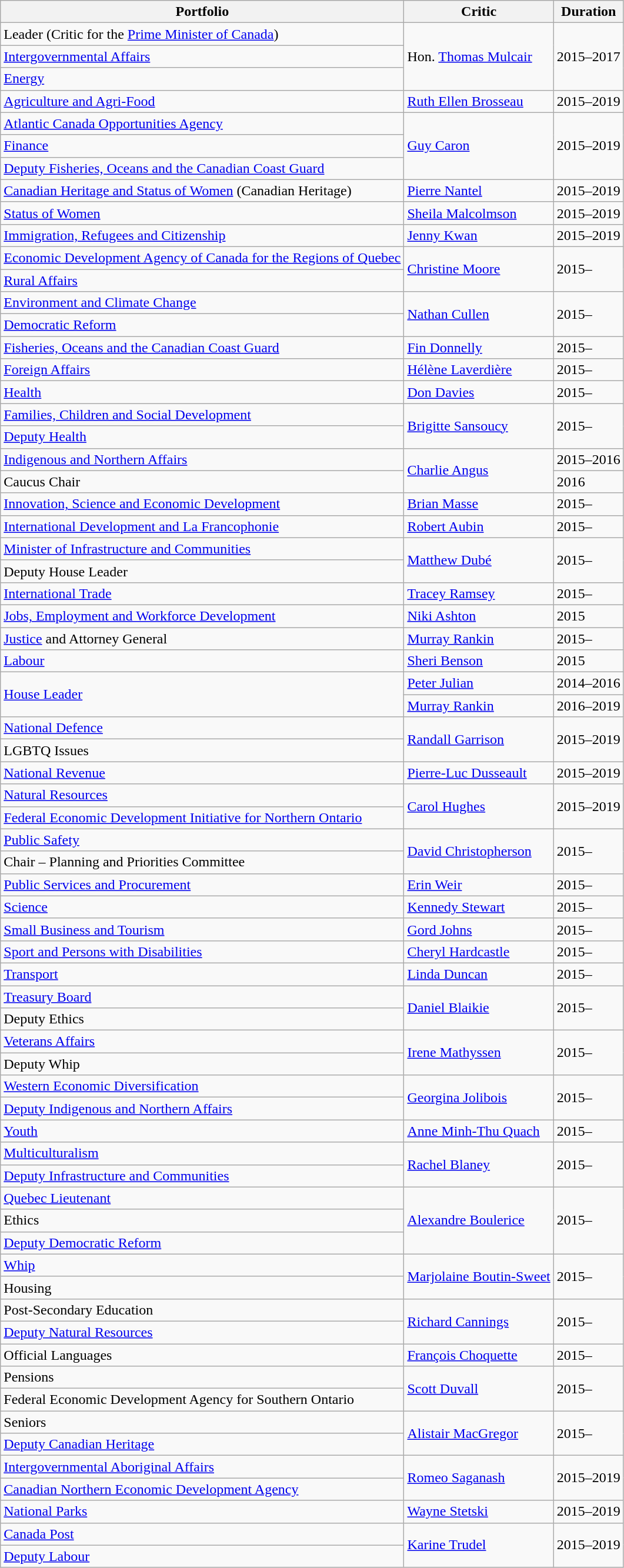<table class="wikitable">
<tr>
<th>Portfolio</th>
<th>Critic</th>
<th>Duration</th>
</tr>
<tr>
<td>Leader (Critic for the <a href='#'>Prime Minister of Canada</a>)</td>
<td rowspan=3>Hon. <a href='#'>Thomas Mulcair</a></td>
<td rowspan=3>2015–2017</td>
</tr>
<tr>
<td><a href='#'>Intergovernmental Affairs</a></td>
</tr>
<tr>
<td><a href='#'>Energy</a></td>
</tr>
<tr>
<td><a href='#'>Agriculture and Agri-Food</a></td>
<td><a href='#'>Ruth Ellen Brosseau</a></td>
<td>2015–2019</td>
</tr>
<tr>
<td><a href='#'>Atlantic Canada Opportunities Agency</a></td>
<td rowspan=3><a href='#'>Guy Caron</a></td>
<td rowspan=3>2015–2019</td>
</tr>
<tr>
<td><a href='#'>Finance</a></td>
</tr>
<tr>
<td><a href='#'>Deputy Fisheries, Oceans and the Canadian Coast Guard</a></td>
</tr>
<tr>
<td><a href='#'>Canadian Heritage and Status of Women</a> (Canadian Heritage)</td>
<td><a href='#'>Pierre Nantel</a></td>
<td>2015–2019</td>
</tr>
<tr>
<td><a href='#'>Status of Women</a></td>
<td><a href='#'>Sheila Malcolmson</a></td>
<td>2015–2019</td>
</tr>
<tr>
<td><a href='#'>Immigration, Refugees and Citizenship</a></td>
<td><a href='#'>Jenny Kwan</a></td>
<td>2015–2019</td>
</tr>
<tr>
<td><a href='#'>Economic Development Agency of Canada for the Regions of Quebec</a></td>
<td rowspan=2><a href='#'>Christine Moore</a></td>
<td rowspan=2>2015–</td>
</tr>
<tr>
<td><a href='#'>Rural Affairs</a></td>
</tr>
<tr>
<td><a href='#'>Environment and Climate Change</a></td>
<td rowspan=2><a href='#'>Nathan Cullen</a></td>
<td rowspan=2>2015–</td>
</tr>
<tr>
<td><a href='#'>Democratic Reform</a></td>
</tr>
<tr>
<td><a href='#'>Fisheries, Oceans and the Canadian Coast Guard</a></td>
<td><a href='#'>Fin Donnelly</a></td>
<td>2015–</td>
</tr>
<tr>
<td><a href='#'>Foreign Affairs</a></td>
<td><a href='#'>Hélène Laverdière</a></td>
<td>2015–</td>
</tr>
<tr>
<td><a href='#'>Health</a></td>
<td><a href='#'>Don Davies</a></td>
<td>2015–</td>
</tr>
<tr>
<td><a href='#'>Families, Children and Social Development</a></td>
<td rowspan=2><a href='#'>Brigitte Sansoucy</a></td>
<td rowspan=2>2015–</td>
</tr>
<tr>
<td><a href='#'>Deputy Health</a></td>
</tr>
<tr>
<td><a href='#'>Indigenous and Northern Affairs</a></td>
<td rowspan="2"><a href='#'>Charlie Angus</a></td>
<td>2015–2016</td>
</tr>
<tr>
<td>Caucus Chair</td>
<td>2016</td>
</tr>
<tr>
<td><a href='#'>Innovation, Science and Economic Development</a></td>
<td><a href='#'>Brian Masse</a></td>
<td>2015–</td>
</tr>
<tr>
<td><a href='#'>International Development and La Francophonie</a></td>
<td><a href='#'>Robert Aubin</a></td>
<td>2015–</td>
</tr>
<tr>
<td><a href='#'>Minister of Infrastructure and Communities</a></td>
<td rowspan=2><a href='#'>Matthew Dubé</a></td>
<td rowspan=2>2015–</td>
</tr>
<tr>
<td>Deputy House Leader</td>
</tr>
<tr>
<td><a href='#'>International Trade</a></td>
<td><a href='#'>Tracey Ramsey</a></td>
<td>2015–</td>
</tr>
<tr>
<td><a href='#'>Jobs, Employment and Workforce Development</a></td>
<td><a href='#'>Niki Ashton</a></td>
<td>2015</td>
</tr>
<tr>
<td><a href='#'>Justice</a> and Attorney General</td>
<td><a href='#'>Murray Rankin</a></td>
<td>2015–</td>
</tr>
<tr>
<td><a href='#'>Labour</a></td>
<td><a href='#'>Sheri Benson</a></td>
<td>2015</td>
</tr>
<tr>
<td rowspan="2"><a href='#'>House Leader</a></td>
<td><a href='#'>Peter Julian</a></td>
<td>2014–2016</td>
</tr>
<tr>
<td><a href='#'>Murray Rankin</a></td>
<td>2016–2019</td>
</tr>
<tr>
<td><a href='#'>National Defence</a></td>
<td rowspan=2><a href='#'>Randall Garrison</a></td>
<td rowspan=2>2015–2019</td>
</tr>
<tr>
<td>LGBTQ Issues</td>
</tr>
<tr>
<td><a href='#'>National Revenue</a></td>
<td><a href='#'>Pierre-Luc Dusseault</a></td>
<td>2015–2019</td>
</tr>
<tr>
<td><a href='#'>Natural Resources</a></td>
<td rowspan=2><a href='#'>Carol Hughes</a></td>
<td rowspan=2>2015–2019</td>
</tr>
<tr>
<td><a href='#'>Federal Economic Development Initiative for Northern Ontario</a></td>
</tr>
<tr>
<td><a href='#'>Public Safety</a></td>
<td rowspan=2><a href='#'>David Christopherson</a></td>
<td rowspan=2>2015–</td>
</tr>
<tr>
<td>Chair – Planning and Priorities Committee</td>
</tr>
<tr>
<td><a href='#'>Public Services and Procurement</a></td>
<td><a href='#'>Erin Weir</a></td>
<td>2015–</td>
</tr>
<tr>
<td><a href='#'>Science</a></td>
<td><a href='#'>Kennedy Stewart</a></td>
<td>2015–</td>
</tr>
<tr>
<td><a href='#'>Small Business and Tourism</a></td>
<td><a href='#'>Gord Johns</a></td>
<td>2015–</td>
</tr>
<tr>
<td><a href='#'>Sport and Persons with Disabilities</a></td>
<td><a href='#'>Cheryl Hardcastle</a></td>
<td>2015–</td>
</tr>
<tr>
<td><a href='#'>Transport</a></td>
<td><a href='#'>Linda Duncan</a></td>
<td>2015–</td>
</tr>
<tr>
<td><a href='#'>Treasury Board</a></td>
<td rowspan=2><a href='#'>Daniel Blaikie</a></td>
<td rowspan=2>2015–</td>
</tr>
<tr>
<td>Deputy Ethics</td>
</tr>
<tr>
<td><a href='#'>Veterans Affairs</a></td>
<td rowspan=2><a href='#'>Irene Mathyssen</a></td>
<td rowspan=2>2015–</td>
</tr>
<tr>
<td>Deputy Whip</td>
</tr>
<tr>
<td><a href='#'>Western Economic Diversification</a></td>
<td rowspan=2><a href='#'>Georgina Jolibois</a></td>
<td rowspan=2>2015–</td>
</tr>
<tr>
<td><a href='#'>Deputy Indigenous and Northern Affairs</a></td>
</tr>
<tr>
<td><a href='#'>Youth</a></td>
<td><a href='#'>Anne Minh-Thu Quach</a></td>
<td>2015–</td>
</tr>
<tr>
<td><a href='#'>Multiculturalism</a></td>
<td rowspan=2><a href='#'>Rachel Blaney</a></td>
<td rowspan=2>2015–</td>
</tr>
<tr>
<td><a href='#'>Deputy Infrastructure and Communities</a></td>
</tr>
<tr>
<td><a href='#'>Quebec Lieutenant</a></td>
<td rowspan=3><a href='#'>Alexandre Boulerice</a></td>
<td rowspan=3>2015–</td>
</tr>
<tr>
<td>Ethics</td>
</tr>
<tr>
<td><a href='#'>Deputy Democratic Reform</a></td>
</tr>
<tr>
<td><a href='#'>Whip</a></td>
<td rowspan=2><a href='#'>Marjolaine Boutin-Sweet</a></td>
<td rowspan=2>2015–</td>
</tr>
<tr>
<td>Housing</td>
</tr>
<tr>
<td>Post-Secondary Education</td>
<td rowspan=2><a href='#'>Richard Cannings</a></td>
<td rowspan=2>2015–</td>
</tr>
<tr>
<td><a href='#'>Deputy Natural Resources</a></td>
</tr>
<tr>
<td>Official Languages</td>
<td><a href='#'>François Choquette</a></td>
<td>2015–</td>
</tr>
<tr>
<td>Pensions</td>
<td rowspan=2><a href='#'>Scott Duvall</a></td>
<td rowspan=2>2015–</td>
</tr>
<tr>
<td>Federal Economic Development Agency for Southern Ontario</td>
</tr>
<tr>
<td>Seniors</td>
<td rowspan=2><a href='#'>Alistair MacGregor</a></td>
<td rowspan=2>2015–</td>
</tr>
<tr>
<td><a href='#'>Deputy Canadian Heritage</a></td>
</tr>
<tr>
<td><a href='#'>Intergovernmental Aboriginal Affairs</a></td>
<td rowspan=2><a href='#'>Romeo Saganash</a></td>
<td rowspan=2>2015–2019</td>
</tr>
<tr>
<td><a href='#'>Canadian Northern Economic Development Agency</a></td>
</tr>
<tr>
<td><a href='#'>National Parks</a></td>
<td><a href='#'>Wayne Stetski</a></td>
<td>2015–2019</td>
</tr>
<tr>
<td><a href='#'>Canada Post</a></td>
<td rowspan=2><a href='#'>Karine Trudel</a></td>
<td rowspan=2>2015–2019</td>
</tr>
<tr>
<td><a href='#'>Deputy Labour</a></td>
</tr>
</table>
